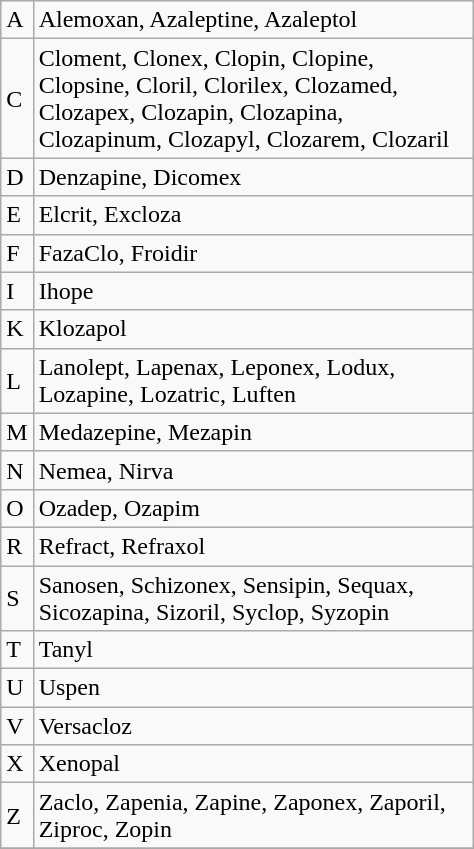<table class= "wikitable mw-collapsible mw-collapsed" style="width:25%">
<tr>
<td>A</td>
<td>Alemoxan, Azaleptine, Azaleptol</td>
</tr>
<tr>
<td>C</td>
<td>Cloment, Clonex, Clopin, Clopine, Clopsine, Cloril, Clorilex, Clozamed, Clozapex, Clozapin, Clozapina, Clozapinum, Clozapyl, Clozarem, Clozaril</td>
</tr>
<tr>
<td>D</td>
<td>Denzapine, Dicomex</td>
</tr>
<tr>
<td>E</td>
<td>Elcrit, Excloza</td>
</tr>
<tr>
<td>F</td>
<td>FazaClo, Froidir</td>
</tr>
<tr>
<td>I</td>
<td>Ihope</td>
</tr>
<tr>
<td>K</td>
<td>Klozapol</td>
</tr>
<tr>
<td>L</td>
<td>Lanolept, Lapenax, Leponex, Lodux, Lozapine, Lozatric, Luften</td>
</tr>
<tr>
<td>M</td>
<td>Medazepine, Mezapin</td>
</tr>
<tr>
<td>N</td>
<td>Nemea, Nirva</td>
</tr>
<tr>
<td>O</td>
<td>Ozadep, Ozapim</td>
</tr>
<tr>
<td>R</td>
<td>Refract, Refraxol</td>
</tr>
<tr>
<td>S</td>
<td>Sanosen, Schizonex, Sensipin, Sequax, Sicozapina, Sizoril, Syclop, Syzopin</td>
</tr>
<tr>
<td>T</td>
<td>Tanyl</td>
</tr>
<tr>
<td>U</td>
<td>Uspen</td>
</tr>
<tr>
<td>V</td>
<td>Versacloz</td>
</tr>
<tr>
<td>X</td>
<td>Xenopal</td>
</tr>
<tr>
<td>Z</td>
<td>Zaclo, Zapenia, Zapine, Zaponex, Zaporil, Ziproc, Zopin</td>
</tr>
<tr>
</tr>
</table>
